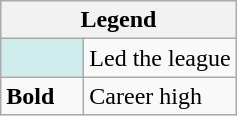<table class="wikitable mw-collapsible mw-collapsed">
<tr>
<th colspan="2">Legend</th>
</tr>
<tr>
<td style="background:#cfecec; width:3em;"></td>
<td>Led the league</td>
</tr>
<tr>
<td><strong>Bold</strong></td>
<td>Career high</td>
</tr>
</table>
